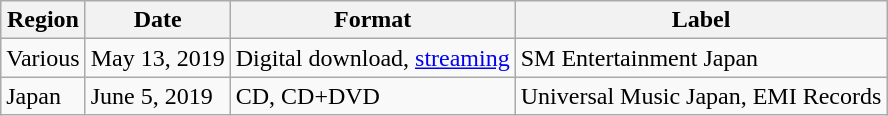<table class="wikitable">
<tr>
<th>Region</th>
<th>Date</th>
<th>Format</th>
<th>Label</th>
</tr>
<tr>
<td>Various</td>
<td>May 13, 2019</td>
<td>Digital download, <a href='#'>streaming</a></td>
<td>SM Entertainment Japan</td>
</tr>
<tr>
<td>Japan</td>
<td>June 5, 2019</td>
<td>CD, CD+DVD</td>
<td>Universal Music Japan, EMI Records</td>
</tr>
</table>
